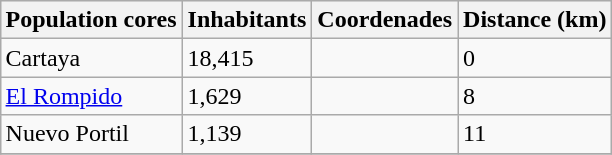<table class="wikitable"  style="margin:1em auto;" align="center">
<tr style="background:#efefef;">
<th>Population cores</th>
<th>Inhabitants</th>
<th>Coordenades</th>
<th>Distance (km)</th>
</tr>
<tr>
<td>Cartaya</td>
<td>18,415</td>
<td></td>
<td>0</td>
</tr>
<tr>
<td><a href='#'>El Rompido</a></td>
<td>1,629</td>
<td></td>
<td>8</td>
</tr>
<tr>
<td>Nuevo Portil</td>
<td>1,139</td>
<td></td>
<td>11</td>
</tr>
<tr>
</tr>
</table>
